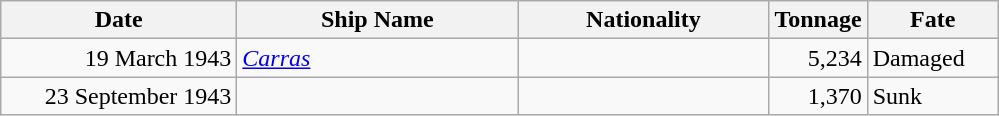<table class="wikitable sortable">
<tr>
<th width="150px">Date</th>
<th width="180px">Ship Name</th>
<th width="160px">Nationality</th>
<th width="25px">Tonnage</th>
<th width="80px">Fate</th>
</tr>
<tr>
<td align="right">19 March 1943</td>
<td align="left"><a href='#'><em>Carras</em></a></td>
<td align="left"></td>
<td align="right">5,234</td>
<td align="left">Damaged</td>
</tr>
<tr>
<td align="right">23 September 1943</td>
<td align="left"></td>
<td align="left"></td>
<td align="right">1,370</td>
<td align="left">Sunk</td>
</tr>
</table>
